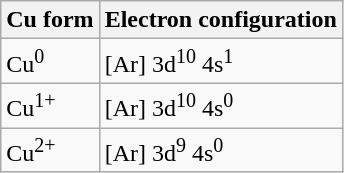<table class="wikitable">
<tr>
<th>Cu form</th>
<th>Electron configuration</th>
</tr>
<tr>
<td>Cu<sup>0</sup></td>
<td>[Ar] 3d<sup>10</sup> 4s<sup>1</sup></td>
</tr>
<tr>
<td>Cu<sup>1+</sup></td>
<td>[Ar] 3d<sup>10</sup> 4s<sup>0</sup></td>
</tr>
<tr>
<td>Cu<sup>2+</sup></td>
<td>[Ar] 3d<sup>9</sup> 4s<sup>0</sup></td>
</tr>
</table>
